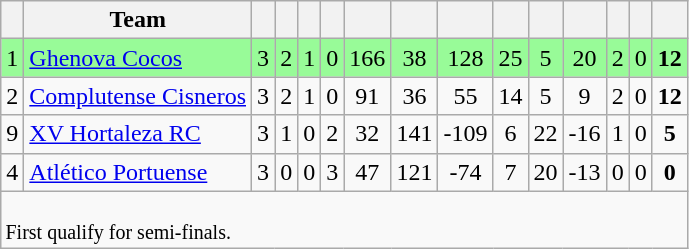<table class="wikitable" style="text-align:center;">
<tr>
<th></th>
<th>Team</th>
<th></th>
<th></th>
<th></th>
<th></th>
<th></th>
<th></th>
<th></th>
<th></th>
<th></th>
<th></th>
<th></th>
<th></th>
<th></th>
</tr>
<tr bgcolor=palegreen>
<td>1</td>
<td align="left"><a href='#'>Ghenova Cocos</a></td>
<td>3</td>
<td>2</td>
<td>1</td>
<td>0</td>
<td>166</td>
<td>38</td>
<td>128</td>
<td>25</td>
<td>5</td>
<td>20</td>
<td>2</td>
<td>0</td>
<td><strong>12</strong></td>
</tr>
<tr>
<td>2</td>
<td align="left"><a href='#'>Complutense Cisneros</a></td>
<td>3</td>
<td>2</td>
<td>1</td>
<td>0</td>
<td>91</td>
<td>36</td>
<td>55</td>
<td>14</td>
<td>5</td>
<td>9</td>
<td>2</td>
<td>0</td>
<td><strong>12</strong></td>
</tr>
<tr>
<td>9</td>
<td align="left"><a href='#'>XV Hortaleza RC</a></td>
<td>3</td>
<td>1</td>
<td>0</td>
<td>2</td>
<td>32</td>
<td>141</td>
<td>-109</td>
<td>6</td>
<td>22</td>
<td>-16</td>
<td>1</td>
<td>0</td>
<td><strong>5</strong></td>
</tr>
<tr>
<td>4</td>
<td align="left"><a href='#'>Atlético Portuense</a></td>
<td>3</td>
<td>0</td>
<td>0</td>
<td>3</td>
<td>47</td>
<td>121</td>
<td>-74</td>
<td>7</td>
<td>20</td>
<td>-13</td>
<td>0</td>
<td>0</td>
<td><strong>0</strong></td>
</tr>
<tr | style="text-align:left;" |>
<td colspan="15" style="border:0px; font-size:smaller"><br><span>First</span> qualify for semi-finals.</td>
</tr>
</table>
